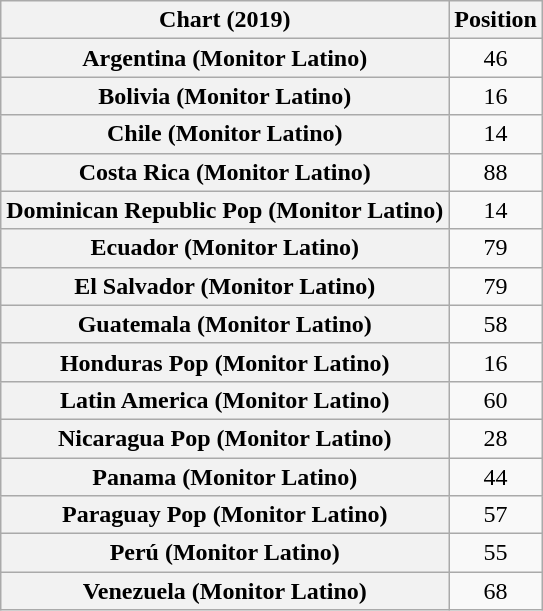<table class="wikitable plainrowheaders sortable" style="text-align:center">
<tr>
<th scope="col">Chart (2019)</th>
<th scope="col">Position</th>
</tr>
<tr>
<th scope="row">Argentina (Monitor Latino)</th>
<td>46</td>
</tr>
<tr>
<th scope="row">Bolivia (Monitor Latino)</th>
<td>16</td>
</tr>
<tr>
<th scope="row">Chile (Monitor Latino)</th>
<td>14</td>
</tr>
<tr>
<th scope="row">Costa Rica (Monitor Latino)</th>
<td>88</td>
</tr>
<tr>
<th scope="row">Dominican Republic Pop (Monitor Latino)</th>
<td>14</td>
</tr>
<tr>
<th scope="row">Ecuador (Monitor Latino)</th>
<td>79</td>
</tr>
<tr>
<th scope="row">El Salvador (Monitor Latino)</th>
<td>79</td>
</tr>
<tr>
<th scope="row">Guatemala (Monitor Latino)</th>
<td>58</td>
</tr>
<tr>
<th scope="row">Honduras Pop (Monitor Latino)</th>
<td>16</td>
</tr>
<tr>
<th scope="row">Latin America (Monitor Latino)</th>
<td>60</td>
</tr>
<tr>
<th scope="row">Nicaragua Pop (Monitor Latino)</th>
<td>28</td>
</tr>
<tr>
<th scope="row">Panama (Monitor Latino)</th>
<td>44</td>
</tr>
<tr>
<th scope="row">Paraguay Pop (Monitor Latino)</th>
<td>57</td>
</tr>
<tr>
<th scope="row">Perú (Monitor Latino)</th>
<td>55</td>
</tr>
<tr>
<th scope="row">Venezuela (Monitor Latino)</th>
<td>68</td>
</tr>
</table>
